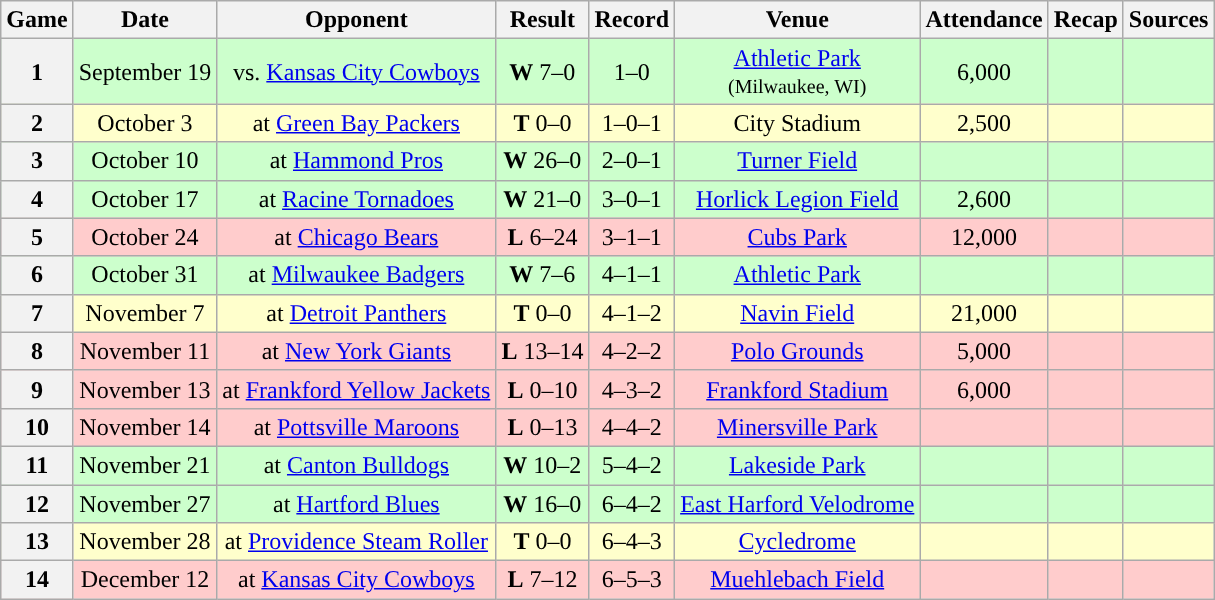<table class="wikitable" style="text-align:center">
<tr>
<th>Game</th>
<th>Date</th>
<th>Opponent</th>
<th>Result</th>
<th>Record</th>
<th>Venue</th>
<th>Attendance</th>
<th>Recap</th>
<th>Sources</th>
</tr>
<tr style="background:#cfc">
<th>1</th>
<td>September 19</td>
<td>vs. <a href='#'>Kansas City Cowboys</a></td>
<td><strong>W</strong> 7–0</td>
<td>1–0</td>
<td><a href='#'>Athletic Park</a> <br><small>(Milwaukee, WI)</small></td>
<td>6,000</td>
<td></td>
<td></td>
</tr>
<tr style="background:#ffc">
<th>2</th>
<td>October 3</td>
<td>at <a href='#'>Green Bay Packers</a></td>
<td><strong>T</strong> 0–0</td>
<td>1–0–1</td>
<td>City Stadium</td>
<td>2,500</td>
<td></td>
<td></td>
</tr>
<tr style="background:#cfc">
<th>3</th>
<td>October 10</td>
<td>at <a href='#'>Hammond Pros</a></td>
<td><strong>W</strong> 26–0</td>
<td>2–0–1</td>
<td><a href='#'>Turner Field</a></td>
<td></td>
<td></td>
<td></td>
</tr>
<tr style="background:#cfc">
<th>4</th>
<td>October 17</td>
<td>at <a href='#'>Racine Tornadoes</a></td>
<td><strong>W</strong> 21–0</td>
<td>3–0–1</td>
<td><a href='#'>Horlick Legion Field</a></td>
<td>2,600</td>
<td></td>
<td></td>
</tr>
<tr style="background:#fcc">
<th>5</th>
<td>October 24</td>
<td>at <a href='#'>Chicago Bears</a></td>
<td><strong>L</strong> 6–24</td>
<td>3–1–1</td>
<td><a href='#'>Cubs Park</a></td>
<td>12,000</td>
<td></td>
<td></td>
</tr>
<tr style="background:#cfc">
<th>6</th>
<td>October 31</td>
<td>at <a href='#'>Milwaukee Badgers</a></td>
<td><strong>W</strong> 7–6</td>
<td>4–1–1</td>
<td><a href='#'>Athletic Park</a></td>
<td></td>
<td></td>
<td></td>
</tr>
<tr style="background:#ffc">
<th>7</th>
<td>November 7</td>
<td>at <a href='#'>Detroit Panthers</a></td>
<td><strong>T</strong> 0–0</td>
<td>4–1–2</td>
<td><a href='#'>Navin Field</a></td>
<td>21,000</td>
<td></td>
<td></td>
</tr>
<tr style="background:#fcc">
<th>8</th>
<td>November 11</td>
<td>at <a href='#'>New York Giants</a></td>
<td><strong>L</strong> 13–14</td>
<td>4–2–2</td>
<td><a href='#'>Polo Grounds</a></td>
<td>5,000</td>
<td></td>
<td></td>
</tr>
<tr style="background:#fcc">
<th>9</th>
<td>November 13</td>
<td>at <a href='#'>Frankford Yellow Jackets</a></td>
<td><strong>L</strong> 0–10</td>
<td>4–3–2</td>
<td><a href='#'>Frankford Stadium</a></td>
<td>6,000</td>
<td></td>
<td></td>
</tr>
<tr style="background:#fcc">
<th>10</th>
<td>November 14</td>
<td>at <a href='#'>Pottsville Maroons</a></td>
<td><strong>L</strong> 0–13</td>
<td>4–4–2</td>
<td><a href='#'>Minersville Park</a></td>
<td></td>
<td></td>
<td></td>
</tr>
<tr style="background:#cfc">
<th>11</th>
<td>November 21</td>
<td>at <a href='#'>Canton Bulldogs</a></td>
<td><strong>W</strong> 10–2</td>
<td>5–4–2</td>
<td><a href='#'>Lakeside Park</a></td>
<td></td>
<td></td>
<td></td>
</tr>
<tr style="background:#cfc">
<th>12</th>
<td>November 27</td>
<td>at <a href='#'>Hartford Blues</a></td>
<td><strong>W</strong> 16–0</td>
<td>6–4–2</td>
<td><a href='#'>East Harford Velodrome</a></td>
<td></td>
<td></td>
<td></td>
</tr>
<tr style="background:#ffc">
<th>13</th>
<td>November 28</td>
<td>at <a href='#'>Providence Steam Roller</a></td>
<td><strong>T</strong> 0–0</td>
<td>6–4–3</td>
<td><a href='#'>Cycledrome</a></td>
<td></td>
<td></td>
<td></td>
</tr>
<tr style="background:#fcc">
<th>14</th>
<td>December 12</td>
<td>at <a href='#'>Kansas City Cowboys</a></td>
<td><strong>L</strong> 7–12</td>
<td>6–5–3</td>
<td><a href='#'>Muehlebach Field</a></td>
<td></td>
<td></td>
<td></td>
</tr>
</table>
